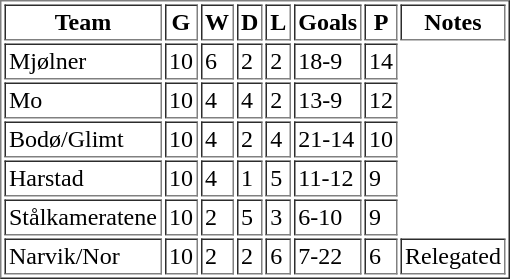<table border="1" cellpadding="2">
<tr>
<th>Team</th>
<th>G</th>
<th>W</th>
<th>D</th>
<th>L</th>
<th>Goals</th>
<th>P</th>
<th>Notes</th>
</tr>
<tr>
<td>Mjølner</td>
<td>10</td>
<td>6</td>
<td>2</td>
<td>2</td>
<td>18-9</td>
<td>14</td>
</tr>
<tr>
<td>Mo</td>
<td>10</td>
<td>4</td>
<td>4</td>
<td>2</td>
<td>13-9</td>
<td>12</td>
</tr>
<tr>
<td>Bodø/Glimt</td>
<td>10</td>
<td>4</td>
<td>2</td>
<td>4</td>
<td>21-14</td>
<td>10</td>
</tr>
<tr>
<td>Harstad</td>
<td>10</td>
<td>4</td>
<td>1</td>
<td>5</td>
<td>11-12</td>
<td>9</td>
</tr>
<tr>
<td>Stålkameratene</td>
<td>10</td>
<td>2</td>
<td>5</td>
<td>3</td>
<td>6-10</td>
<td>9</td>
</tr>
<tr>
<td>Narvik/Nor</td>
<td>10</td>
<td>2</td>
<td>2</td>
<td>6</td>
<td>7-22</td>
<td>6</td>
<td>Relegated</td>
</tr>
</table>
